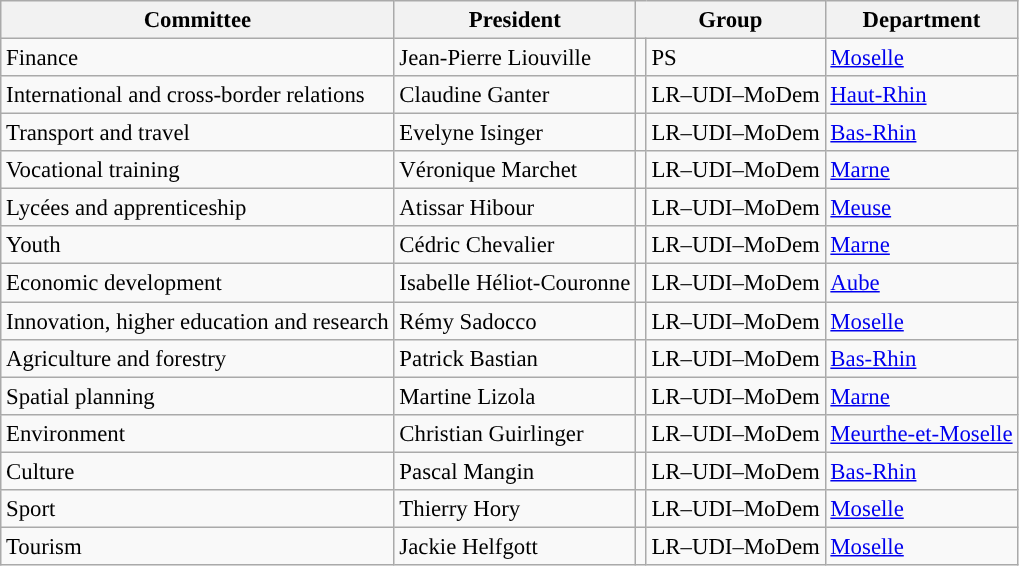<table class="wikitable" style="font-size:95%;">
<tr>
<th>Committee</th>
<th>President</th>
<th colspan="2">Group</th>
<th>Department</th>
</tr>
<tr>
<td>Finance</td>
<td>Jean-Pierre Liouville</td>
<td style="background:"></td>
<td>PS</td>
<td><a href='#'>Moselle</a></td>
</tr>
<tr>
<td>International and cross-border relations</td>
<td>Claudine Ganter</td>
<td style="background:"></td>
<td>LR–UDI–MoDem</td>
<td><a href='#'>Haut-Rhin</a></td>
</tr>
<tr>
<td>Transport and travel</td>
<td>Evelyne Isinger</td>
<td style="background:"></td>
<td>LR–UDI–MoDem</td>
<td><a href='#'>Bas-Rhin</a></td>
</tr>
<tr>
<td>Vocational training</td>
<td>Véronique Marchet</td>
<td style="background:"></td>
<td>LR–UDI–MoDem</td>
<td><a href='#'>Marne</a></td>
</tr>
<tr>
<td>Lycées and apprenticeship</td>
<td>Atissar Hibour</td>
<td style="background:"></td>
<td>LR–UDI–MoDem</td>
<td><a href='#'>Meuse</a></td>
</tr>
<tr>
<td>Youth</td>
<td>Cédric Chevalier</td>
<td style="background:"></td>
<td>LR–UDI–MoDem</td>
<td><a href='#'>Marne</a></td>
</tr>
<tr>
<td>Economic development</td>
<td>Isabelle Héliot-Couronne</td>
<td style="background:"></td>
<td>LR–UDI–MoDem</td>
<td><a href='#'>Aube</a></td>
</tr>
<tr>
<td>Innovation, higher education and research</td>
<td>Rémy Sadocco</td>
<td style="background:"></td>
<td>LR–UDI–MoDem</td>
<td><a href='#'>Moselle</a></td>
</tr>
<tr>
<td>Agriculture and forestry</td>
<td>Patrick Bastian</td>
<td style="background:"></td>
<td>LR–UDI–MoDem</td>
<td><a href='#'>Bas-Rhin</a></td>
</tr>
<tr>
<td>Spatial planning</td>
<td>Martine Lizola</td>
<td style="background:"></td>
<td>LR–UDI–MoDem</td>
<td><a href='#'>Marne</a></td>
</tr>
<tr>
<td>Environment</td>
<td>Christian Guirlinger</td>
<td style="background:"></td>
<td>LR–UDI–MoDem</td>
<td><a href='#'>Meurthe-et-Moselle</a></td>
</tr>
<tr>
<td>Culture</td>
<td>Pascal Mangin</td>
<td style="background:"></td>
<td>LR–UDI–MoDem</td>
<td><a href='#'>Bas-Rhin</a></td>
</tr>
<tr>
<td>Sport</td>
<td>Thierry Hory</td>
<td style="background:"></td>
<td>LR–UDI–MoDem</td>
<td><a href='#'>Moselle</a></td>
</tr>
<tr>
<td>Tourism</td>
<td>Jackie Helfgott</td>
<td style="background:"></td>
<td>LR–UDI–MoDem</td>
<td><a href='#'>Moselle</a></td>
</tr>
</table>
